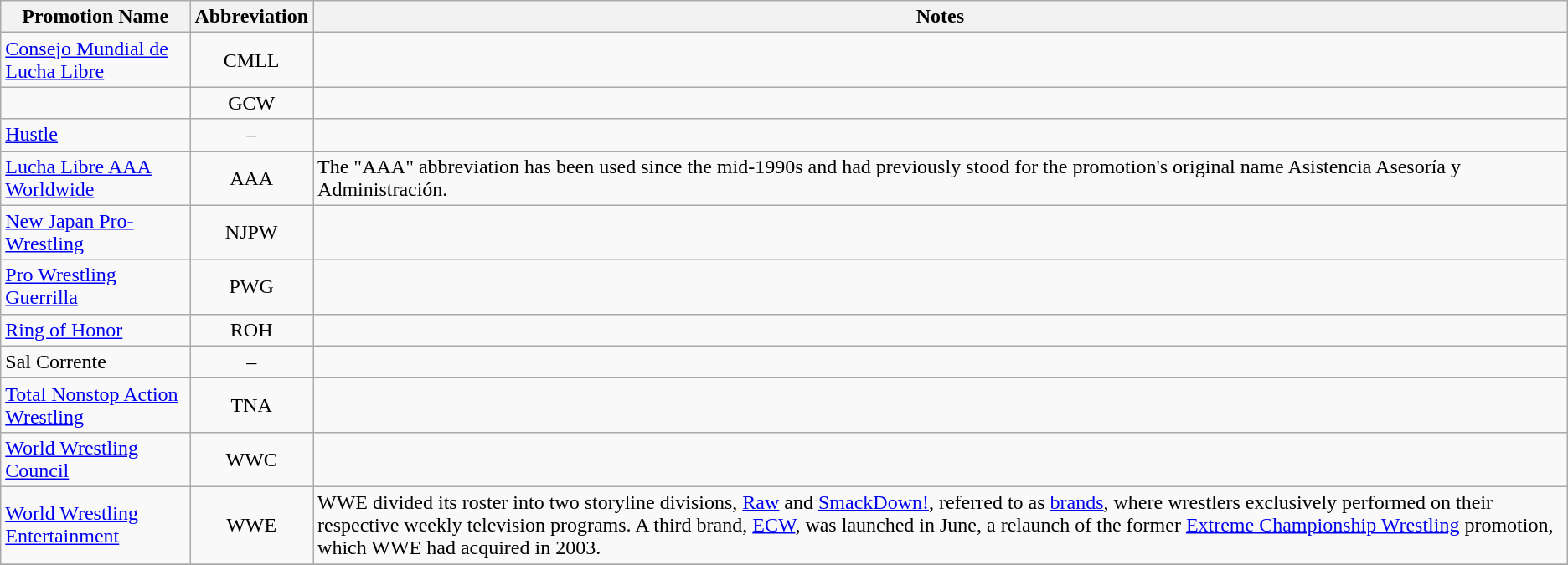<table class="wikitable">
<tr>
<th>Promotion Name</th>
<th>Abbreviation</th>
<th>Notes</th>
</tr>
<tr>
<td><a href='#'>Consejo Mundial de Lucha Libre</a></td>
<td align=center>CMLL</td>
<td></td>
</tr>
<tr>
<td></td>
<td align=center>GCW</td>
<td></td>
</tr>
<tr>
<td><a href='#'>Hustle</a></td>
<td align=center>–</td>
<td></td>
</tr>
<tr>
<td><a href='#'>Lucha Libre AAA Worldwide</a></td>
<td align=center>AAA</td>
<td>The "AAA" abbreviation has been used since the mid-1990s and had previously stood for the promotion's original name Asistencia Asesoría y Administración.</td>
</tr>
<tr>
<td><a href='#'>New Japan Pro-Wrestling</a></td>
<td align=center>NJPW</td>
<td></td>
</tr>
<tr>
<td><a href='#'>Pro Wrestling Guerrilla</a></td>
<td align=center>PWG</td>
<td></td>
</tr>
<tr>
<td><a href='#'>Ring of Honor</a></td>
<td align=center>ROH</td>
<td></td>
</tr>
<tr>
<td>Sal Corrente</td>
<td align=center>–</td>
<td></td>
</tr>
<tr>
<td><a href='#'>Total Nonstop Action Wrestling</a></td>
<td align=center>TNA</td>
<td></td>
</tr>
<tr>
<td><a href='#'>World Wrestling Council</a></td>
<td align=center>WWC</td>
<td></td>
</tr>
<tr>
<td><a href='#'>World Wrestling Entertainment</a></td>
<td align=center>WWE</td>
<td>WWE divided its roster into two storyline divisions, <a href='#'>Raw</a> and <a href='#'>SmackDown!</a>, referred to as <a href='#'>brands</a>, where wrestlers exclusively performed on their respective weekly television programs. A third brand, <a href='#'>ECW</a>, was launched in June, a relaunch of the former <a href='#'>Extreme Championship Wrestling</a> promotion, which WWE had acquired in 2003.</td>
</tr>
<tr>
</tr>
</table>
